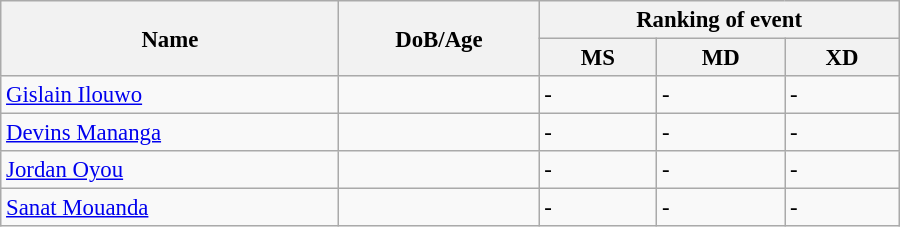<table class="wikitable" style="width:600px; font-size:95%;">
<tr>
<th rowspan="2" align="left">Name</th>
<th rowspan="2" align="left">DoB/Age</th>
<th colspan="3" align="center">Ranking of event</th>
</tr>
<tr>
<th align="center">MS</th>
<th>MD</th>
<th align="center">XD</th>
</tr>
<tr>
<td align="left"><a href='#'>Gislain Ilouwo</a></td>
<td align="left"></td>
<td>-</td>
<td>-</td>
<td>-</td>
</tr>
<tr>
<td align="left"><a href='#'>Devins Mananga</a></td>
<td align="left"></td>
<td>-</td>
<td>-</td>
<td>-</td>
</tr>
<tr>
<td align="left"><a href='#'>Jordan Oyou</a></td>
<td align="left"></td>
<td>-</td>
<td>-</td>
<td>-</td>
</tr>
<tr>
<td align="left"><a href='#'>Sanat Mouanda</a></td>
<td align="left"></td>
<td>-</td>
<td>-</td>
<td>-</td>
</tr>
</table>
